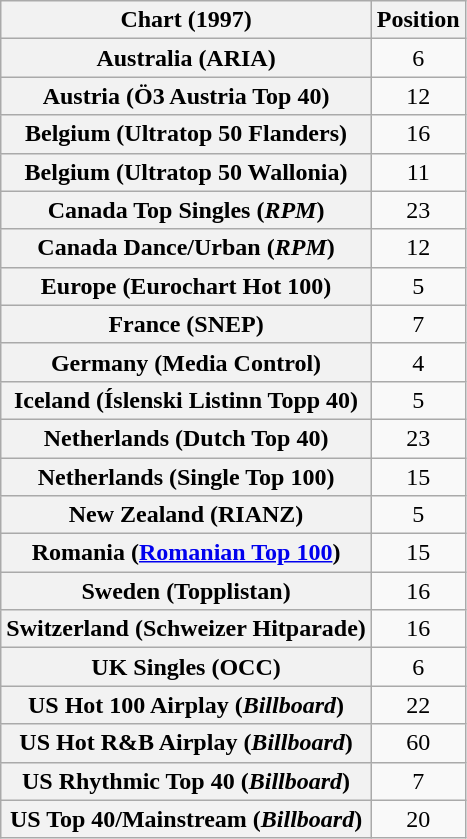<table class="wikitable sortable plainrowheaders" style="text-align:center">
<tr>
<th>Chart (1997)</th>
<th>Position</th>
</tr>
<tr>
<th scope="row">Australia (ARIA)</th>
<td>6</td>
</tr>
<tr>
<th scope="row">Austria (Ö3 Austria Top 40)</th>
<td>12</td>
</tr>
<tr>
<th scope="row">Belgium (Ultratop 50 Flanders)</th>
<td>16</td>
</tr>
<tr>
<th scope="row">Belgium (Ultratop 50 Wallonia)</th>
<td>11</td>
</tr>
<tr>
<th scope="row">Canada Top Singles (<em>RPM</em>)</th>
<td>23</td>
</tr>
<tr>
<th scope="row">Canada Dance/Urban (<em>RPM</em>)</th>
<td>12</td>
</tr>
<tr>
<th scope="row">Europe (Eurochart Hot 100)</th>
<td>5</td>
</tr>
<tr>
<th scope="row">France (SNEP)</th>
<td>7</td>
</tr>
<tr>
<th scope="row">Germany (Media Control)</th>
<td>4</td>
</tr>
<tr>
<th scope="row">Iceland (Íslenski Listinn Topp 40)</th>
<td>5</td>
</tr>
<tr>
<th scope="row">Netherlands (Dutch Top 40)</th>
<td>23</td>
</tr>
<tr>
<th scope="row">Netherlands (Single Top 100)</th>
<td>15</td>
</tr>
<tr>
<th scope="row">New Zealand (RIANZ)</th>
<td>5</td>
</tr>
<tr>
<th scope="row">Romania (<a href='#'>Romanian Top 100</a>)</th>
<td>15</td>
</tr>
<tr>
<th scope="row">Sweden (Topplistan)</th>
<td>16</td>
</tr>
<tr>
<th scope="row">Switzerland (Schweizer Hitparade)</th>
<td>16</td>
</tr>
<tr>
<th scope="row">UK Singles (OCC)</th>
<td>6</td>
</tr>
<tr>
<th scope="row">US Hot 100 Airplay (<em>Billboard</em>)</th>
<td>22</td>
</tr>
<tr>
<th scope="row">US Hot R&B Airplay (<em>Billboard</em>)</th>
<td>60</td>
</tr>
<tr>
<th scope="row">US Rhythmic Top 40 (<em>Billboard</em>)</th>
<td>7</td>
</tr>
<tr>
<th scope="row">US Top 40/Mainstream (<em>Billboard</em>)</th>
<td>20</td>
</tr>
</table>
